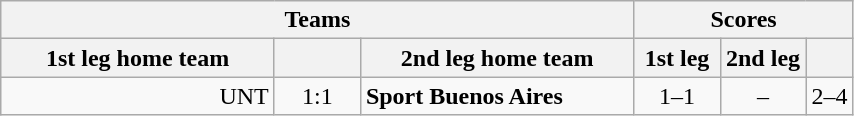<table class="wikitable" style="text-align: center;">
<tr>
<th colspan=3>Teams</th>
<th colspan=3>Scores</th>
</tr>
<tr>
<th width="175">1st leg home team</th>
<th width="50"></th>
<th width="175">2nd leg home team</th>
<th width="50">1st leg</th>
<th width="50">2nd leg</th>
<th></th>
</tr>
<tr>
<td align=right>UNT</td>
<td>1:1</td>
<td align=left><strong>Sport Buenos Aires</strong></td>
<td>1–1</td>
<td>–</td>
<td>2–4</td>
</tr>
</table>
